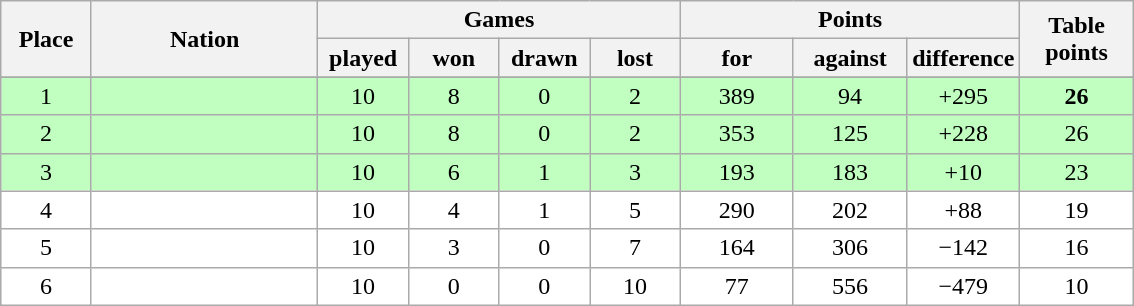<table class="wikitable">
<tr>
<th rowspan=2 width="8%">Place</th>
<th rowspan=2 width="20%">Nation</th>
<th colspan=4 width="32%">Games</th>
<th colspan=3 width="30%">Points</th>
<th rowspan=2 width="10%">Table<br>points</th>
</tr>
<tr>
<th width="8%">played</th>
<th width="8%">won</th>
<th width="8%">drawn</th>
<th width="8%">lost</th>
<th width="10%">for</th>
<th width="10%">against</th>
<th width="10%">difference</th>
</tr>
<tr>
</tr>
<tr bgcolor=#C0FFC0 align=center>
<td>1</td>
<td align=left></td>
<td>10</td>
<td>8</td>
<td>0</td>
<td>2</td>
<td>389</td>
<td>94</td>
<td>+295</td>
<td><strong>26</strong></td>
</tr>
<tr bgcolor=#C0FFC0 align=center>
<td>2</td>
<td align=left></td>
<td>10</td>
<td>8</td>
<td>0</td>
<td>2</td>
<td>353</td>
<td>125</td>
<td>+228</td>
<td>26</td>
</tr>
<tr bgcolor=#C0FFC0 align=center>
<td>3</td>
<td align=left></td>
<td>10</td>
<td>6</td>
<td>1</td>
<td>3</td>
<td>193</td>
<td>183</td>
<td>+10</td>
<td>23</td>
</tr>
<tr bgcolor=#ffffff align=center>
<td>4</td>
<td align=left></td>
<td>10</td>
<td>4</td>
<td>1</td>
<td>5</td>
<td>290</td>
<td>202</td>
<td>+88</td>
<td>19</td>
</tr>
<tr bgcolor=#ffffff align=center>
<td>5</td>
<td align=left></td>
<td>10</td>
<td>3</td>
<td>0</td>
<td>7</td>
<td>164</td>
<td>306</td>
<td>−142</td>
<td>16</td>
</tr>
<tr bgcolor=#ffffff align=center>
<td>6</td>
<td align=left></td>
<td>10</td>
<td>0</td>
<td>0</td>
<td>10</td>
<td>77</td>
<td>556</td>
<td>−479</td>
<td>10</td>
</tr>
</table>
